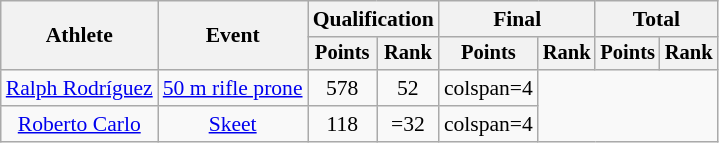<table class=wikitable style=font-size:90%;text-align:center>
<tr>
<th rowspan=2>Athlete</th>
<th rowspan=2>Event</th>
<th colspan=2>Qualification</th>
<th colspan=2>Final</th>
<th colspan=2>Total</th>
</tr>
<tr style=font-size:95%>
<th>Points</th>
<th>Rank</th>
<th>Points</th>
<th>Rank</th>
<th>Points</th>
<th>Rank</th>
</tr>
<tr>
<td><a href='#'>Ralph Rodríguez</a></td>
<td><a href='#'>50 m rifle prone</a></td>
<td>578</td>
<td>52</td>
<td>colspan=4 </td>
</tr>
<tr>
<td><a href='#'>Roberto Carlo</a></td>
<td><a href='#'>Skeet</a></td>
<td>118</td>
<td>=32</td>
<td>colspan=4 </td>
</tr>
</table>
